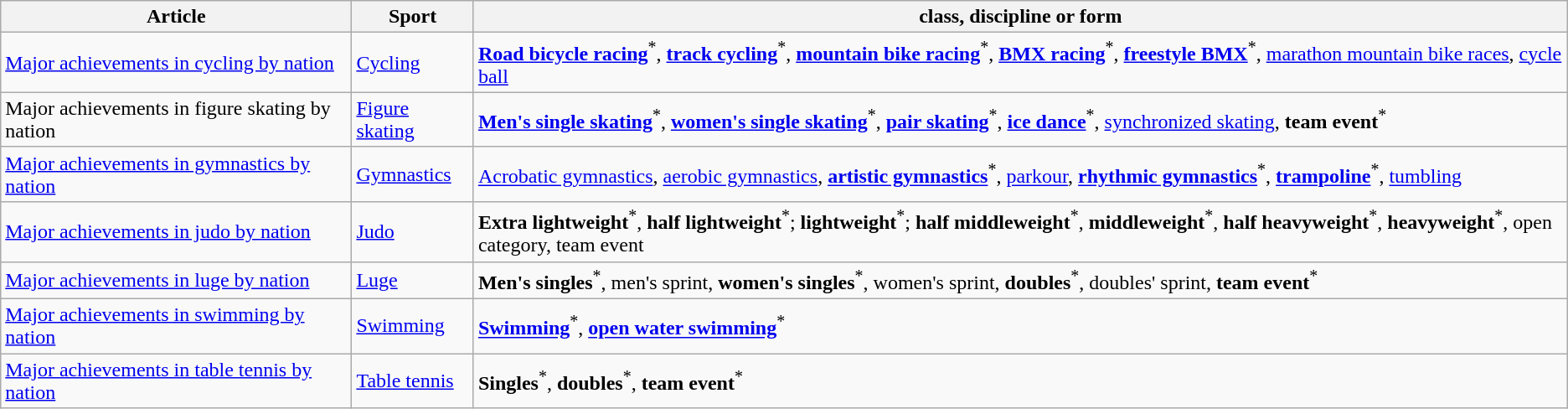<table class="wikitable">
<tr>
<th>Article</th>
<th>Sport</th>
<th>class, discipline or form</th>
</tr>
<tr>
<td><a href='#'>Major achievements in cycling by nation</a></td>
<td><a href='#'>Cycling</a></td>
<td><strong><a href='#'>Road bicycle racing</a></strong><sup>*</sup>, <strong><a href='#'>track cycling</a></strong><sup>*</sup>, <strong><a href='#'>mountain bike racing</a></strong><sup>*</sup>, <strong><a href='#'>BMX racing</a></strong><sup>*</sup>, <strong><a href='#'>freestyle BMX</a></strong><sup>*</sup>, <a href='#'>marathon mountain bike races</a>, <a href='#'>cycle ball</a></td>
</tr>
<tr>
<td>Major achievements in figure skating by nation</td>
<td><a href='#'>Figure skating</a></td>
<td><strong><a href='#'>Men's single skating</a></strong><sup>*</sup>, <strong><a href='#'>women's single skating</a></strong><sup>*</sup>, <strong><a href='#'>pair skating</a></strong><sup>*</sup>, <strong><a href='#'>ice dance</a></strong><sup>*</sup>, <a href='#'>synchronized skating</a>, <strong>team event</strong><sup>*</sup></td>
</tr>
<tr>
<td><a href='#'>Major achievements in gymnastics by nation</a></td>
<td><a href='#'>Gymnastics</a></td>
<td><a href='#'>Acrobatic gymnastics</a>, <a href='#'>aerobic gymnastics</a>, <strong><a href='#'>artistic gymnastics</a></strong><sup>*</sup>, <a href='#'>parkour</a>, <strong><a href='#'>rhythmic gymnastics</a></strong><sup>*</sup>, <strong><a href='#'>trampoline</a></strong><sup>*</sup>, <a href='#'>tumbling</a></td>
</tr>
<tr>
<td><a href='#'>Major achievements in judo by nation</a></td>
<td><a href='#'>Judo</a></td>
<td><strong>Extra lightweight</strong><sup>*</sup>, <strong>half lightweight</strong><sup>*</sup>; <strong>lightweight</strong><sup>*</sup>; <strong>half middleweight</strong><sup>*</sup>, <strong>middleweight</strong><sup>*</sup>, <strong>half heavyweight</strong><sup>*</sup>, <strong>heavyweight</strong><sup>*</sup>, open category, team event</td>
</tr>
<tr>
<td><a href='#'>Major achievements in luge by nation</a></td>
<td><a href='#'>Luge</a></td>
<td><strong>Men's singles</strong><sup>*</sup>, men's sprint, <strong>women's singles</strong><sup>*</sup>, women's sprint, <strong>doubles</strong><sup>*</sup>, doubles' sprint, <strong>team event</strong><sup>*</sup></td>
</tr>
<tr>
<td><a href='#'>Major achievements in swimming by nation</a></td>
<td><a href='#'>Swimming</a></td>
<td><strong><a href='#'>Swimming</a></strong><sup>*</sup>, <strong><a href='#'>open water swimming</a></strong><sup>*</sup></td>
</tr>
<tr>
<td><a href='#'>Major achievements in table tennis by nation</a></td>
<td><a href='#'>Table tennis</a></td>
<td><strong>Singles</strong><sup>*</sup>, <strong>doubles</strong><sup>*</sup>, <strong>team event</strong><sup>*</sup></td>
</tr>
</table>
